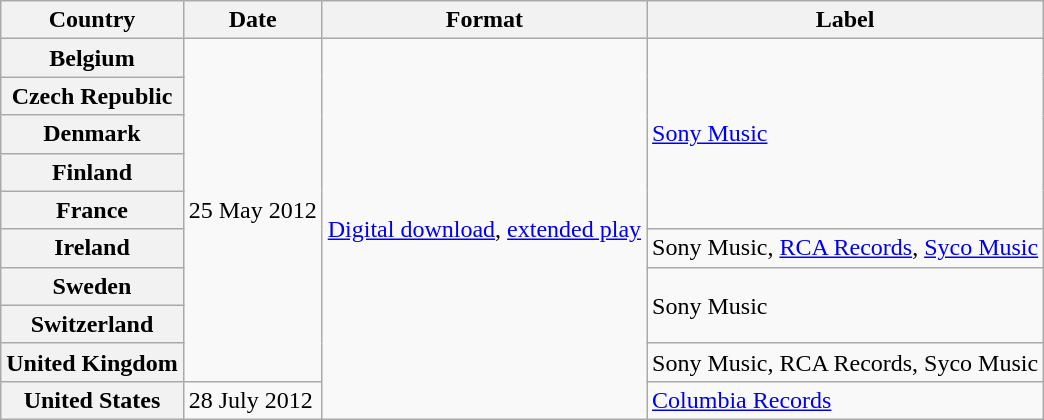<table class="wikitable plainrowheaders">
<tr>
<th scope="col">Country</th>
<th scope="col">Date</th>
<th scope="col">Format</th>
<th scope="col">Label</th>
</tr>
<tr>
<th scope="row">Belgium</th>
<td rowspan="9">25 May 2012</td>
<td rowspan="10"><a href='#'>Digital download</a>, <a href='#'>extended play</a></td>
<td rowspan="5"><a href='#'>Sony Music</a></td>
</tr>
<tr>
<th scope="row">Czech Republic</th>
</tr>
<tr>
<th scope="row">Denmark</th>
</tr>
<tr>
<th scope="row">Finland</th>
</tr>
<tr>
<th scope="row">France</th>
</tr>
<tr>
<th scope="row">Ireland</th>
<td>Sony Music, <a href='#'>RCA Records</a>, <a href='#'>Syco Music</a></td>
</tr>
<tr>
<th scope="row">Sweden</th>
<td rowspan="2">Sony Music</td>
</tr>
<tr>
<th scope="row">Switzerland</th>
</tr>
<tr>
<th scope="row">United Kingdom</th>
<td>Sony Music, RCA Records, Syco Music</td>
</tr>
<tr>
<th scope="row">United States</th>
<td>28 July 2012</td>
<td><a href='#'>Columbia Records</a></td>
</tr>
</table>
